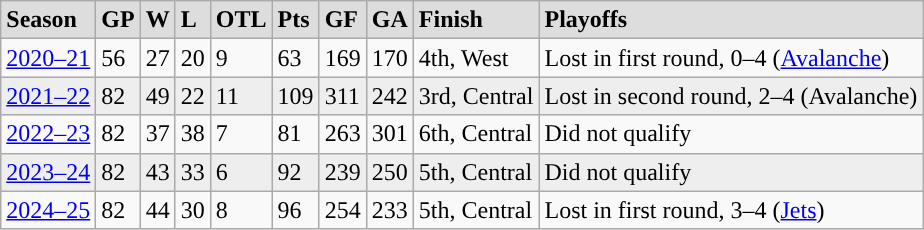<table class="wikitable">
<tr style="font-weight:bold; background:#ddd;">
<td>Season</td>
<td>GP</td>
<td>W</td>
<td>L</td>
<td>OTL</td>
<td>Pts</td>
<td>GF</td>
<td>GA</td>
<td>Finish</td>
<td>Playoffs</td>
</tr>
<tr>
<td><a href='#'>2020–21</a></td>
<td>56</td>
<td>27</td>
<td>20</td>
<td>9</td>
<td>63</td>
<td>169</td>
<td>170</td>
<td>4th, West</td>
<td>Lost in first round, 0–4 (<a href='#'>Avalanche</a>)</td>
</tr>
<tr style="background:#eee;">
<td><a href='#'>2021–22</a></td>
<td>82</td>
<td>49</td>
<td>22</td>
<td>11</td>
<td>109</td>
<td>311</td>
<td>242</td>
<td>3rd, Central</td>
<td>Lost in second round, 2–4 (Avalanche)</td>
</tr>
<tr>
<td><a href='#'>2022–23</a></td>
<td>82</td>
<td>37</td>
<td>38</td>
<td>7</td>
<td>81</td>
<td>263</td>
<td>301</td>
<td>6th, Central</td>
<td>Did not qualify</td>
</tr>
<tr style="background:#eee;">
<td><a href='#'>2023–24</a></td>
<td>82</td>
<td>43</td>
<td>33</td>
<td>6</td>
<td>92</td>
<td>239</td>
<td>250</td>
<td>5th, Central</td>
<td>Did not qualify</td>
</tr>
<tr>
<td><a href='#'>2024–25</a></td>
<td>82</td>
<td>44</td>
<td>30</td>
<td>8</td>
<td>96</td>
<td>254</td>
<td>233</td>
<td>5th, Central</td>
<td>Lost in first round, 3–4 (<a href='#'>Jets</a>)</td>
</tr>
</table>
